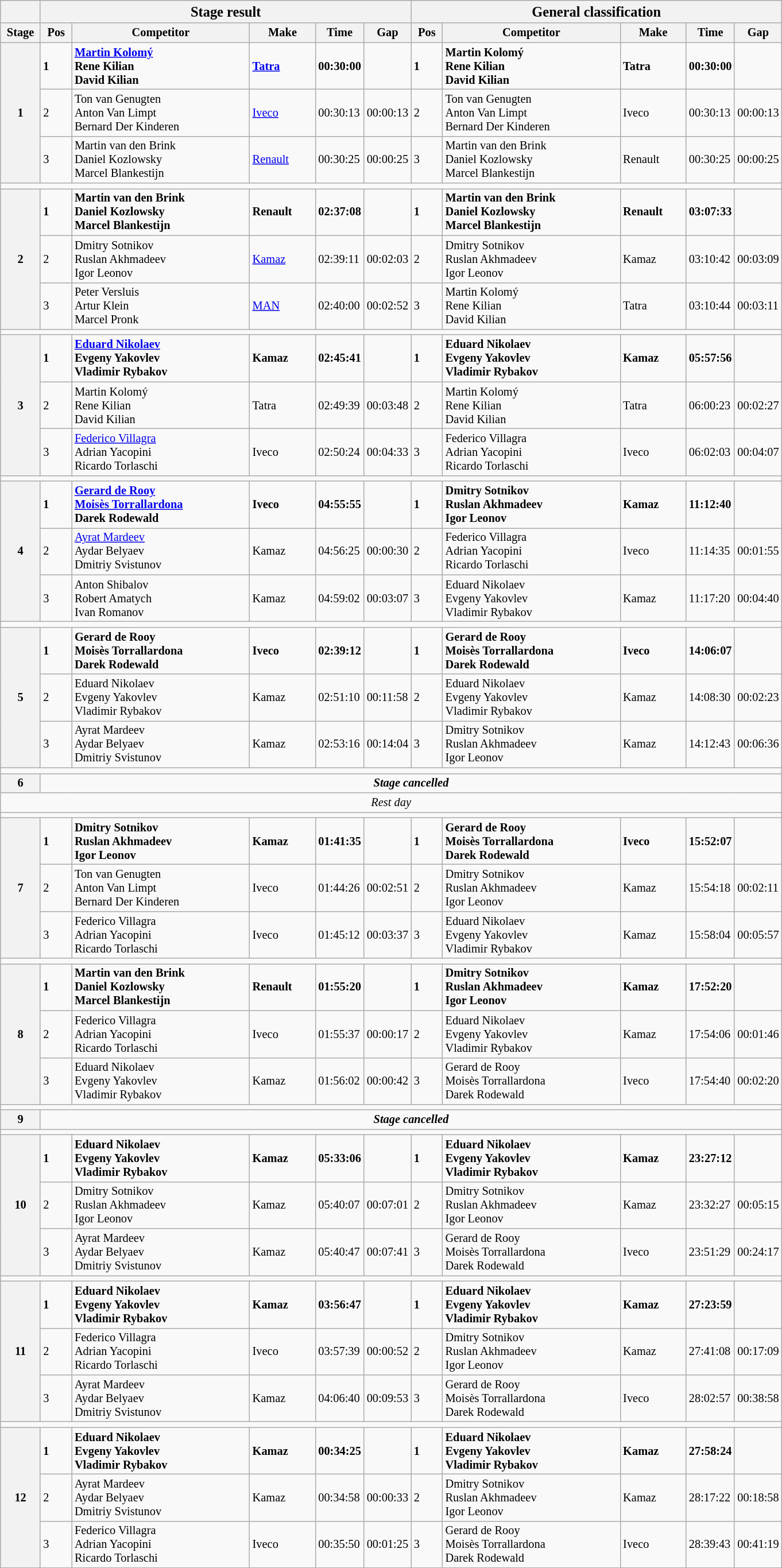<table class="wikitable" style="font-size:85%">
<tr>
<th></th>
<th colspan=5><big>Stage result </big></th>
<th colspan=5><big>General classification</big></th>
</tr>
<tr>
<th width="40px">Stage</th>
<th width="30px">Pos</th>
<th width="200px">Competitor</th>
<th width="70px">Make</th>
<th width="40px">Time</th>
<th width="40px">Gap</th>
<th width="30px">Pos</th>
<th width="200px">Competitor</th>
<th width="70px">Make</th>
<th width="40px">Time</th>
<th width="40px">Gap</th>
</tr>
<tr>
<th rowspan=3>1</th>
<td><strong>1</strong></td>
<td><strong> <a href='#'>Martin Kolomý</a><br> Rene Kilian<br> David Kilian</strong></td>
<td><strong><a href='#'>Tatra</a></strong></td>
<td><strong>00:30:00</strong></td>
<td></td>
<td><strong>1</strong></td>
<td><strong> Martin Kolomý<br> Rene Kilian<br> David Kilian</strong></td>
<td><strong>Tatra</strong></td>
<td><strong>00:30:00</strong></td>
<td></td>
</tr>
<tr>
<td>2</td>
<td> Ton van Genugten<br> Anton Van Limpt<br> Bernard Der Kinderen</td>
<td><a href='#'>Iveco</a></td>
<td>00:30:13</td>
<td>00:00:13</td>
<td>2</td>
<td> Ton van Genugten<br> Anton Van Limpt<br> Bernard Der Kinderen</td>
<td>Iveco</td>
<td>00:30:13</td>
<td>00:00:13</td>
</tr>
<tr>
<td>3</td>
<td> Martin van den Brink<br> Daniel Kozlowsky<br> Marcel Blankestijn</td>
<td><a href='#'>Renault</a></td>
<td>00:30:25</td>
<td>00:00:25</td>
<td>3</td>
<td> Martin van den Brink<br> Daniel Kozlowsky<br> Marcel Blankestijn</td>
<td>Renault</td>
<td>00:30:25</td>
<td>00:00:25</td>
</tr>
<tr>
<td colspan=11></td>
</tr>
<tr>
<th rowspan=3>2</th>
<td><strong>1</strong></td>
<td><strong> Martin van den Brink<br> Daniel Kozlowsky<br> Marcel Blankestijn</strong></td>
<td><strong>Renault</strong></td>
<td><strong>02:37:08</strong></td>
<td></td>
<td><strong>1</strong></td>
<td><strong> Martin van den Brink<br> Daniel Kozlowsky<br> Marcel Blankestijn</strong></td>
<td><strong>Renault</strong></td>
<td><strong>03:07:33</strong></td>
<td></td>
</tr>
<tr>
<td>2</td>
<td> Dmitry Sotnikov<br> Ruslan Akhmadeev<br> Igor Leonov</td>
<td><a href='#'>Kamaz</a></td>
<td>02:39:11</td>
<td>00:02:03</td>
<td>2</td>
<td> Dmitry Sotnikov<br> Ruslan Akhmadeev<br> Igor Leonov</td>
<td>Kamaz</td>
<td>03:10:42</td>
<td>00:03:09</td>
</tr>
<tr>
<td>3</td>
<td> Peter Versluis<br> Artur Klein<br> Marcel Pronk</td>
<td><a href='#'>MAN</a></td>
<td>02:40:00</td>
<td>00:02:52</td>
<td>3</td>
<td> Martin Kolomý<br> Rene Kilian<br> David Kilian</td>
<td>Tatra</td>
<td>03:10:44</td>
<td>00:03:11</td>
</tr>
<tr>
<td colspan=11></td>
</tr>
<tr>
<th rowspan=3>3</th>
<td><strong>1</strong></td>
<td><strong> <a href='#'>Eduard Nikolaev</a><br> Evgeny Yakovlev<br> Vladimir Rybakov</strong></td>
<td><strong>Kamaz</strong></td>
<td><strong>02:45:41</strong></td>
<td></td>
<td><strong>1</strong></td>
<td><strong> Eduard Nikolaev<br> Evgeny Yakovlev<br> Vladimir Rybakov</strong></td>
<td><strong>Kamaz</strong></td>
<td><strong>05:57:56</strong></td>
<td></td>
</tr>
<tr>
<td>2</td>
<td> Martin Kolomý<br> Rene Kilian<br> David Kilian</td>
<td>Tatra</td>
<td>02:49:39</td>
<td>00:03:48</td>
<td>2</td>
<td> Martin Kolomý<br> Rene Kilian<br> David Kilian</td>
<td>Tatra</td>
<td>06:00:23</td>
<td>00:02:27</td>
</tr>
<tr>
<td>3</td>
<td> <a href='#'>Federico Villagra</a><br> Adrian Yacopini<br> Ricardo Torlaschi</td>
<td>Iveco</td>
<td>02:50:24</td>
<td>00:04:33</td>
<td>3</td>
<td> Federico Villagra<br> Adrian Yacopini<br> Ricardo Torlaschi</td>
<td>Iveco</td>
<td>06:02:03</td>
<td>00:04:07</td>
</tr>
<tr>
<td colspan=11></td>
</tr>
<tr>
<th rowspan=3>4</th>
<td><strong>1</strong></td>
<td><strong> <a href='#'>Gerard de Rooy</a><br> <a href='#'>Moisès Torrallardona</a><br> Darek Rodewald</strong></td>
<td><strong>Iveco</strong></td>
<td><strong>04:55:55</strong></td>
<td></td>
<td><strong>1</strong></td>
<td><strong> Dmitry Sotnikov<br> Ruslan Akhmadeev<br> Igor Leonov</strong></td>
<td><strong>Kamaz</strong></td>
<td><strong>11:12:40</strong></td>
<td></td>
</tr>
<tr>
<td>2</td>
<td> <a href='#'>Ayrat Mardeev</a><br> Aydar Belyaev<br> Dmitriy Svistunov</td>
<td>Kamaz</td>
<td>04:56:25</td>
<td>00:00:30</td>
<td>2</td>
<td> Federico Villagra<br> Adrian Yacopini<br> Ricardo Torlaschi</td>
<td>Iveco</td>
<td>11:14:35</td>
<td>00:01:55</td>
</tr>
<tr>
<td>3</td>
<td> Anton Shibalov<br> Robert Amatych<br> Ivan Romanov</td>
<td>Kamaz</td>
<td>04:59:02</td>
<td>00:03:07</td>
<td>3</td>
<td> Eduard Nikolaev<br> Evgeny Yakovlev<br> Vladimir Rybakov</td>
<td>Kamaz</td>
<td>11:17:20</td>
<td>00:04:40</td>
</tr>
<tr>
<td colspan=11></td>
</tr>
<tr>
<th rowspan=3>5</th>
<td><strong>1</strong></td>
<td><strong> Gerard de Rooy<br> Moisès Torrallardona<br> Darek Rodewald</strong></td>
<td><strong>Iveco</strong></td>
<td><strong>02:39:12</strong></td>
<td></td>
<td><strong>1</strong></td>
<td><strong> Gerard de Rooy<br> Moisès Torrallardona<br> Darek Rodewald</strong></td>
<td><strong>Iveco</strong></td>
<td><strong>14:06:07</strong></td>
<td></td>
</tr>
<tr>
<td>2</td>
<td> Eduard Nikolaev<br> Evgeny Yakovlev<br> Vladimir Rybakov</td>
<td>Kamaz</td>
<td>02:51:10</td>
<td>00:11:58</td>
<td>2</td>
<td> Eduard Nikolaev<br> Evgeny Yakovlev<br> Vladimir Rybakov</td>
<td>Kamaz</td>
<td>14:08:30</td>
<td>00:02:23</td>
</tr>
<tr>
<td>3</td>
<td> Ayrat Mardeev<br> Aydar Belyaev<br> Dmitriy Svistunov</td>
<td>Kamaz</td>
<td>02:53:16</td>
<td>00:14:04</td>
<td>3</td>
<td> Dmitry Sotnikov<br> Ruslan Akhmadeev<br> Igor Leonov</td>
<td>Kamaz</td>
<td>14:12:43</td>
<td>00:06:36</td>
</tr>
<tr>
<td colspan=11></td>
</tr>
<tr>
<th>6</th>
<td colspan=10 style="text-align:center;"><strong><em>Stage cancelled</em></strong></td>
</tr>
<tr>
<td colspan=11 style="text-align:center;"><em>Rest day</em></td>
</tr>
<tr>
<td colspan=11></td>
</tr>
<tr>
<th rowspan=3>7</th>
<td><strong>1</strong></td>
<td><strong> Dmitry Sotnikov<br> Ruslan Akhmadeev<br> Igor Leonov</strong></td>
<td><strong>Kamaz</strong></td>
<td><strong>01:41:35</strong></td>
<td></td>
<td><strong>1</strong></td>
<td><strong> Gerard de Rooy<br> Moisès Torrallardona<br> Darek Rodewald</strong></td>
<td><strong>Iveco</strong></td>
<td><strong>15:52:07</strong></td>
<td></td>
</tr>
<tr>
<td>2</td>
<td> Ton van Genugten<br> Anton Van Limpt<br> Bernard Der Kinderen</td>
<td>Iveco</td>
<td>01:44:26</td>
<td>00:02:51</td>
<td>2</td>
<td> Dmitry Sotnikov<br> Ruslan Akhmadeev<br> Igor Leonov</td>
<td>Kamaz</td>
<td>15:54:18</td>
<td>00:02:11</td>
</tr>
<tr>
<td>3</td>
<td> Federico Villagra<br> Adrian Yacopini<br> Ricardo Torlaschi</td>
<td>Iveco</td>
<td>01:45:12</td>
<td>00:03:37</td>
<td>3</td>
<td> Eduard Nikolaev<br> Evgeny Yakovlev<br> Vladimir Rybakov</td>
<td>Kamaz</td>
<td>15:58:04</td>
<td>00:05:57</td>
</tr>
<tr>
<td colspan=11></td>
</tr>
<tr>
<th rowspan=3>8</th>
<td><strong>1</strong></td>
<td><strong> Martin van den Brink<br> Daniel Kozlowsky<br> Marcel Blankestijn</strong></td>
<td><strong>Renault</strong></td>
<td><strong>01:55:20</strong></td>
<td></td>
<td><strong>1</strong></td>
<td><strong> Dmitry Sotnikov<br> Ruslan Akhmadeev<br> Igor Leonov</strong></td>
<td><strong>Kamaz</strong></td>
<td><strong>17:52:20</strong></td>
<td></td>
</tr>
<tr>
<td>2</td>
<td> Federico Villagra<br> Adrian Yacopini<br> Ricardo Torlaschi</td>
<td>Iveco</td>
<td>01:55:37</td>
<td>00:00:17</td>
<td>2</td>
<td> Eduard Nikolaev<br> Evgeny Yakovlev<br> Vladimir Rybakov</td>
<td>Kamaz</td>
<td>17:54:06</td>
<td>00:01:46</td>
</tr>
<tr>
<td>3</td>
<td> Eduard Nikolaev<br> Evgeny Yakovlev<br> Vladimir Rybakov</td>
<td>Kamaz</td>
<td>01:56:02</td>
<td>00:00:42</td>
<td>3</td>
<td> Gerard de Rooy<br> Moisès Torrallardona<br> Darek Rodewald</td>
<td>Iveco</td>
<td>17:54:40</td>
<td>00:02:20</td>
</tr>
<tr>
<td colspan=11></td>
</tr>
<tr>
<th>9</th>
<td colspan=10 style="text-align:center;"><strong><em>Stage cancelled</em></strong></td>
</tr>
<tr>
<td colspan=11></td>
</tr>
<tr>
<th rowspan=3>10</th>
<td><strong>1</strong></td>
<td><strong> Eduard Nikolaev<br> Evgeny Yakovlev<br> Vladimir Rybakov</strong></td>
<td><strong>Kamaz</strong></td>
<td><strong>05:33:06</strong></td>
<td></td>
<td><strong>1</strong></td>
<td><strong> Eduard Nikolaev<br> Evgeny Yakovlev<br> Vladimir Rybakov</strong></td>
<td><strong>Kamaz</strong></td>
<td><strong>23:27:12</strong></td>
<td></td>
</tr>
<tr>
<td>2</td>
<td> Dmitry Sotnikov<br> Ruslan Akhmadeev<br> Igor Leonov</td>
<td>Kamaz</td>
<td>05:40:07</td>
<td>00:07:01</td>
<td>2</td>
<td> Dmitry Sotnikov<br> Ruslan Akhmadeev<br> Igor Leonov</td>
<td>Kamaz</td>
<td>23:32:27</td>
<td>00:05:15</td>
</tr>
<tr>
<td>3</td>
<td> Ayrat Mardeev<br> Aydar Belyaev<br> Dmitriy Svistunov</td>
<td>Kamaz</td>
<td>05:40:47</td>
<td>00:07:41</td>
<td>3</td>
<td> Gerard de Rooy<br> Moisès Torrallardona<br> Darek Rodewald</td>
<td>Iveco</td>
<td>23:51:29</td>
<td>00:24:17</td>
</tr>
<tr>
<td colspan=11></td>
</tr>
<tr>
<th rowspan=3>11</th>
<td><strong>1</strong></td>
<td><strong> Eduard Nikolaev<br> Evgeny Yakovlev<br> Vladimir Rybakov</strong></td>
<td><strong>Kamaz</strong></td>
<td><strong>03:56:47</strong></td>
<td></td>
<td><strong>1</strong></td>
<td><strong> Eduard Nikolaev<br> Evgeny Yakovlev<br> Vladimir Rybakov</strong></td>
<td><strong>Kamaz</strong></td>
<td><strong>27:23:59</strong></td>
<td></td>
</tr>
<tr>
<td>2</td>
<td> Federico Villagra<br> Adrian Yacopini<br> Ricardo Torlaschi</td>
<td>Iveco</td>
<td>03:57:39</td>
<td>00:00:52</td>
<td>2</td>
<td> Dmitry Sotnikov<br> Ruslan Akhmadeev<br> Igor Leonov</td>
<td>Kamaz</td>
<td>27:41:08</td>
<td>00:17:09</td>
</tr>
<tr>
<td>3</td>
<td> Ayrat Mardeev<br> Aydar Belyaev<br> Dmitriy Svistunov</td>
<td>Kamaz</td>
<td>04:06:40</td>
<td>00:09:53</td>
<td>3</td>
<td> Gerard de Rooy<br> Moisès Torrallardona<br> Darek Rodewald</td>
<td>Iveco</td>
<td>28:02:57</td>
<td>00:38:58</td>
</tr>
<tr>
<td colspan=11></td>
</tr>
<tr>
<th rowspan=3>12</th>
<td><strong>1</strong></td>
<td><strong> Eduard Nikolaev<br> Evgeny Yakovlev<br> Vladimir Rybakov</strong></td>
<td><strong>Kamaz</strong></td>
<td><strong>00:34:25</strong></td>
<td></td>
<td><strong>1</strong></td>
<td><strong> Eduard Nikolaev<br> Evgeny Yakovlev<br> Vladimir Rybakov</strong></td>
<td><strong>Kamaz</strong></td>
<td><strong>27:58:24</strong></td>
<td></td>
</tr>
<tr>
<td>2</td>
<td> Ayrat Mardeev<br> Aydar Belyaev<br> Dmitriy Svistunov</td>
<td>Kamaz</td>
<td>00:34:58</td>
<td>00:00:33</td>
<td>2</td>
<td> Dmitry Sotnikov<br> Ruslan Akhmadeev<br> Igor Leonov</td>
<td>Kamaz</td>
<td>28:17:22</td>
<td>00:18:58</td>
</tr>
<tr>
<td>3</td>
<td> Federico Villagra<br> Adrian Yacopini<br> Ricardo Torlaschi</td>
<td>Iveco</td>
<td>00:35:50</td>
<td>00:01:25</td>
<td>3</td>
<td> Gerard de Rooy<br> Moisès Torrallardona<br> Darek Rodewald</td>
<td>Iveco</td>
<td>28:39:43</td>
<td>00:41:19</td>
</tr>
</table>
